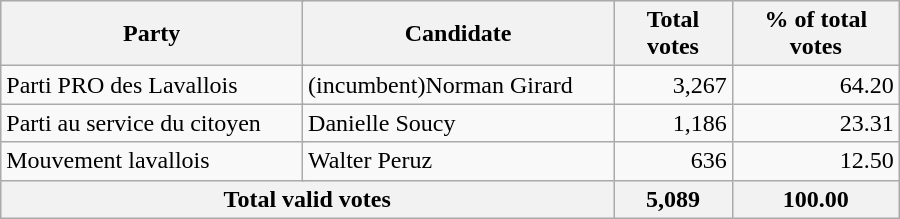<table style="width:600px;" class="wikitable">
<tr style="background-color:#E9E9E9">
<th colspan="2" style="width: 200px">Party</th>
<th colspan="1" style="width: 200px">Candidate</th>
<th align="right">Total votes</th>
<th align="right">% of total votes</th>
</tr>
<tr>
<td colspan="2" align="left">Parti PRO des Lavallois</td>
<td align="left">(incumbent)Norman Girard</td>
<td align="right">3,267</td>
<td align="right">64.20</td>
</tr>
<tr>
<td colspan="2" align="left">Parti au service du citoyen</td>
<td align="left">Danielle Soucy</td>
<td align="right">1,186</td>
<td align="right">23.31</td>
</tr>
<tr>
<td colspan="2" align="left">Mouvement lavallois</td>
<td align="left">Walter Peruz</td>
<td align="right">636</td>
<td align="right">12.50</td>
</tr>
<tr bgcolor="#EEEEEE">
<th colspan="3"  align="left">Total valid votes</th>
<th align="right">5,089</th>
<th align="right">100.00</th>
</tr>
</table>
